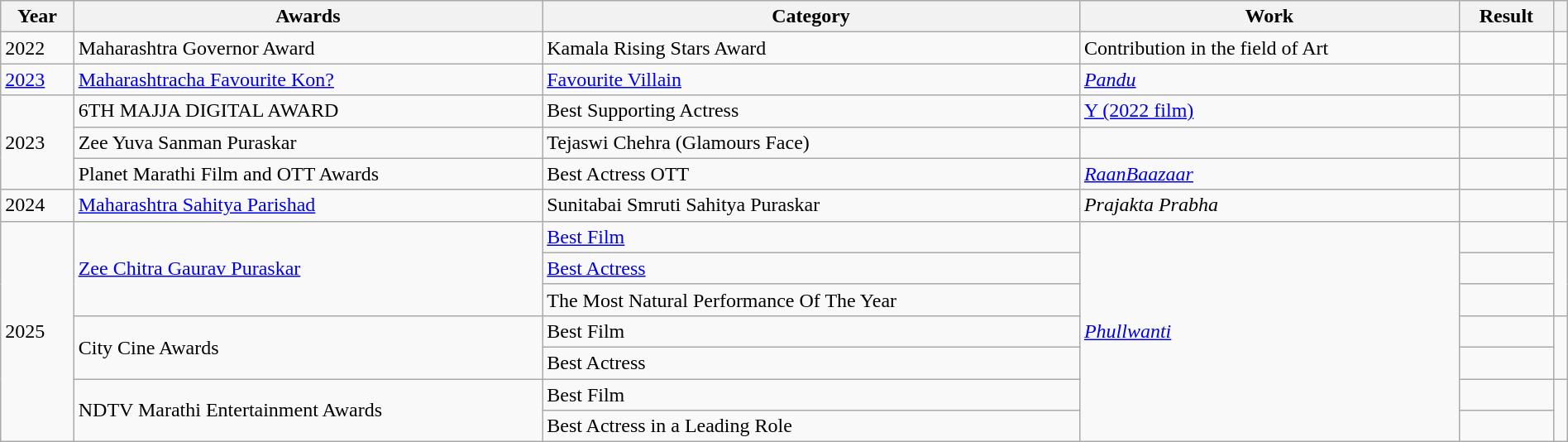<table class="wikitable" style="width:100%;">
<tr>
<th>Year</th>
<th>Awards</th>
<th>Category</th>
<th>Work</th>
<th>Result</th>
<th></th>
</tr>
<tr>
<td>2022</td>
<td>Maharashtra Governor Award</td>
<td>Kamala Rising Stars Award</td>
<td>Contribution in the field of Art</td>
<td></td>
<td></td>
</tr>
<tr>
<td><a href='#'>2023</a></td>
<td><a href='#'>Maharashtracha Favourite Kon?</a></td>
<td rowspan="1"><a href='#'>Favourite Villain</a></td>
<td style="text-align:left;"><em><a href='#'>Pandu</a></em></td>
<td></td>
<td></td>
</tr>
<tr>
<td Rowspan="3">2023</td>
<td>6TH MAJJA DIGITAL AWARD</td>
<td>Best Supporting Actress</td>
<td><a href='#'>Y (2022 film)</a></td>
<td></td>
<td></td>
</tr>
<tr>
<td>Zee Yuva Sanman Puraskar</td>
<td>Tejaswi Chehra (Glamours Face)</td>
<td></td>
<td></td>
<td></td>
</tr>
<tr>
<td>Planet Marathi Film and OTT Awards</td>
<td>Best Actress OTT</td>
<td><em><a href='#'>RaanBaazaar</a></em></td>
<td></td>
<td></td>
</tr>
<tr>
<td>2024</td>
<td><a href='#'>Maharashtra Sahitya Parishad</a></td>
<td>Sunitabai Smruti Sahitya Puraskar</td>
<td><em>Prajakta Prabha</em></td>
<td></td>
<td></td>
</tr>
<tr>
<td rowspan="7">2025</td>
<td rowspan="3"><a href='#'>Zee Chitra Gaurav Puraskar</a></td>
<td><a href='#'>Best Film</a></td>
<td rowspan="7"><em><a href='#'>Phullwanti</a></em></td>
<td></td>
<td rowspan="3"></td>
</tr>
<tr>
<td><a href='#'>Best Actress</a></td>
<td></td>
</tr>
<tr>
<td>The Most Natural Performance Of The Year</td>
<td></td>
</tr>
<tr>
<td rowspan="2">City Cine Awards</td>
<td>Best Film</td>
<td></td>
<td rowspan="2"></td>
</tr>
<tr>
<td>Best Actress</td>
<td></td>
</tr>
<tr>
<td rowspan="2">NDTV Marathi Entertainment Awards</td>
<td>Best Film</td>
<td></td>
<td rowspan="2"></td>
</tr>
<tr>
<td>Best Actress in a Leading Role</td>
<td></td>
</tr>
</table>
